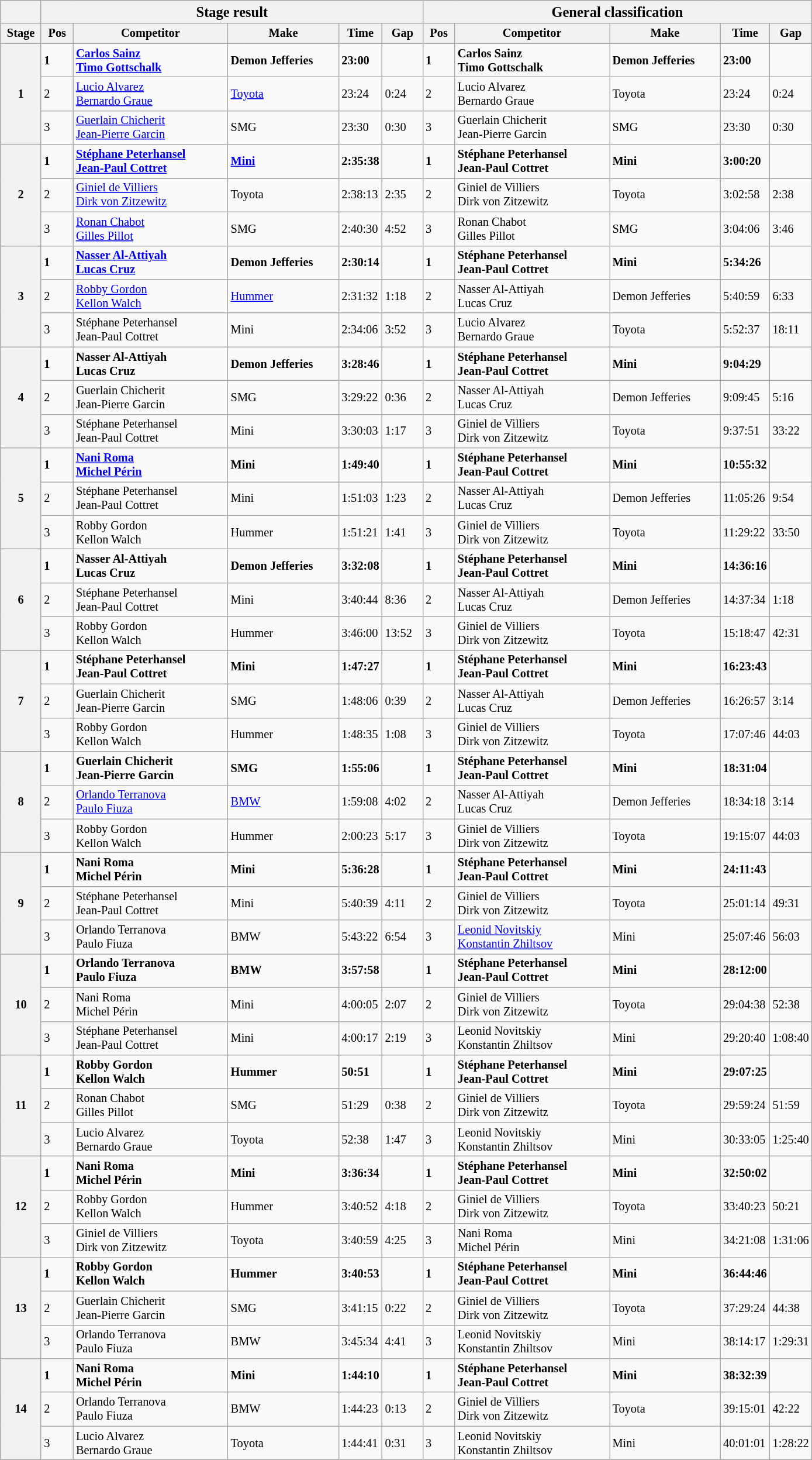<table class="wikitable" style="font-size:85%;">
<tr>
<th></th>
<th colspan=5><big>Stage result </big></th>
<th colspan=5><big>General classification</big></th>
</tr>
<tr>
<th width="40px">Stage</th>
<th width="30px">Pos</th>
<th width="170px">Competitor</th>
<th width="120px">Make</th>
<th width="40px">Time</th>
<th width="40px">Gap</th>
<th width="30px">Pos</th>
<th width="170px">Competitor</th>
<th width="120px">Make</th>
<th width="40px">Time</th>
<th width="40px">Gap</th>
</tr>
<tr>
<th rowspan=3>1</th>
<td><strong>1</strong></td>
<td><strong> <a href='#'>Carlos Sainz</a> <br>  <a href='#'>Timo Gottschalk</a></strong></td>
<td><strong>Demon Jefferies</strong></td>
<td><strong>23:00</strong></td>
<td></td>
<td><strong>1</strong></td>
<td><strong> Carlos Sainz <br>  Timo Gottschalk</strong></td>
<td><strong>Demon Jefferies</strong></td>
<td><strong>23:00</strong></td>
<td></td>
</tr>
<tr>
<td>2</td>
<td> <a href='#'>Lucio Alvarez</a> <br>  <a href='#'>Bernardo Graue</a></td>
<td><a href='#'>Toyota</a></td>
<td>23:24</td>
<td>0:24</td>
<td>2</td>
<td> Lucio Alvarez <br>  Bernardo Graue</td>
<td>Toyota</td>
<td>23:24</td>
<td>0:24</td>
</tr>
<tr>
<td>3</td>
<td> <a href='#'>Guerlain Chicherit</a> <br>  <a href='#'>Jean-Pierre Garcin</a></td>
<td>SMG</td>
<td>23:30</td>
<td>0:30</td>
<td>3</td>
<td> Guerlain Chicherit <br>  Jean-Pierre Garcin</td>
<td>SMG</td>
<td>23:30</td>
<td>0:30</td>
</tr>
<tr>
<th rowspan=3>2</th>
<td><strong>1</strong></td>
<td> <strong><a href='#'>Stéphane Peterhansel</a> <br>  <a href='#'>Jean-Paul Cottret</a></strong></td>
<td><strong><a href='#'>Mini</a></strong></td>
<td><strong>2:35:38</strong></td>
<td></td>
<td><strong>1</strong></td>
<td> <strong>Stéphane Peterhansel <br>  Jean-Paul Cottret</strong></td>
<td><strong>Mini</strong></td>
<td><strong>3:00:20</strong></td>
<td></td>
</tr>
<tr>
<td>2</td>
<td> <a href='#'>Giniel de Villiers</a> <br>  <a href='#'>Dirk von Zitzewitz</a></td>
<td>Toyota</td>
<td>2:38:13</td>
<td>2:35</td>
<td>2</td>
<td> Giniel de Villiers <br>  Dirk von Zitzewitz</td>
<td>Toyota</td>
<td>3:02:58</td>
<td>2:38</td>
</tr>
<tr>
<td>3</td>
<td> <a href='#'>Ronan Chabot</a> <br>  <a href='#'>Gilles Pillot</a></td>
<td>SMG</td>
<td>2:40:30</td>
<td>4:52</td>
<td>3</td>
<td> Ronan Chabot <br>  Gilles Pillot</td>
<td>SMG</td>
<td>3:04:06</td>
<td>3:46</td>
</tr>
<tr>
<th rowspan=3>3</th>
<td><strong>1</strong></td>
<td><strong> <a href='#'>Nasser Al-Attiyah</a> <br>  <a href='#'>Lucas Cruz</a></strong></td>
<td><strong>Demon Jefferies</strong></td>
<td><strong>2:30:14</strong></td>
<td></td>
<td><strong>1</strong></td>
<td><strong> Stéphane Peterhansel <br>  Jean-Paul Cottret</strong></td>
<td><strong>Mini</strong></td>
<td><strong>5:34:26</strong></td>
<td></td>
</tr>
<tr>
<td>2</td>
<td> <a href='#'>Robby Gordon</a> <br>  <a href='#'>Kellon Walch</a></td>
<td><a href='#'>Hummer</a></td>
<td>2:31:32</td>
<td>1:18</td>
<td>2</td>
<td> Nasser Al-Attiyah <br>  Lucas Cruz</td>
<td>Demon Jefferies</td>
<td>5:40:59</td>
<td>6:33</td>
</tr>
<tr>
<td>3</td>
<td> Stéphane Peterhansel <br>  Jean-Paul Cottret</td>
<td>Mini</td>
<td>2:34:06</td>
<td>3:52</td>
<td>3</td>
<td> Lucio Alvarez <br>  Bernardo Graue</td>
<td>Toyota</td>
<td>5:52:37</td>
<td>18:11</td>
</tr>
<tr>
<th rowspan=3>4</th>
<td><strong>1</strong></td>
<td><strong> Nasser Al-Attiyah <br>  Lucas Cruz</strong></td>
<td><strong>Demon Jefferies</strong></td>
<td><strong>3:28:46</strong></td>
<td></td>
<td><strong>1</strong></td>
<td><strong> Stéphane Peterhansel <br>  Jean-Paul Cottret</strong></td>
<td><strong>Mini</strong></td>
<td><strong>9:04:29</strong></td>
<td></td>
</tr>
<tr>
<td>2</td>
<td> Guerlain Chicherit <br>  Jean-Pierre Garcin</td>
<td>SMG</td>
<td>3:29:22</td>
<td>0:36</td>
<td>2</td>
<td> Nasser Al-Attiyah <br>  Lucas Cruz</td>
<td>Demon Jefferies</td>
<td>9:09:45</td>
<td>5:16</td>
</tr>
<tr>
<td>3</td>
<td> Stéphane Peterhansel <br>  Jean-Paul Cottret</td>
<td>Mini</td>
<td>3:30:03</td>
<td>1:17</td>
<td>3</td>
<td> Giniel de Villiers <br>  Dirk von Zitzewitz</td>
<td>Toyota</td>
<td>9:37:51</td>
<td>33:22</td>
</tr>
<tr>
<th rowspan=3>5</th>
<td><strong>1</strong></td>
<td><strong> <a href='#'>Nani Roma</a> <br>  <a href='#'>Michel Périn</a></strong></td>
<td><strong>Mini</strong></td>
<td><strong>1:49:40</strong></td>
<td></td>
<td><strong>1</strong></td>
<td><strong> Stéphane Peterhansel <br>  Jean-Paul Cottret</strong></td>
<td><strong>Mini</strong></td>
<td><strong>10:55:32</strong></td>
<td></td>
</tr>
<tr>
<td>2</td>
<td> Stéphane Peterhansel <br>  Jean-Paul Cottret</td>
<td>Mini</td>
<td>1:51:03</td>
<td>1:23</td>
<td>2</td>
<td> Nasser Al-Attiyah <br>  Lucas Cruz</td>
<td>Demon Jefferies</td>
<td>11:05:26</td>
<td>9:54</td>
</tr>
<tr>
<td>3</td>
<td> Robby Gordon <br>  Kellon Walch</td>
<td>Hummer</td>
<td>1:51:21</td>
<td>1:41</td>
<td>3</td>
<td> Giniel de Villiers <br>  Dirk von Zitzewitz</td>
<td>Toyota</td>
<td>11:29:22</td>
<td>33:50</td>
</tr>
<tr>
<th rowspan=3>6</th>
<td><strong>1</strong></td>
<td><strong> Nasser Al-Attiyah <br>  Lucas Cruz</strong></td>
<td><strong>Demon Jefferies</strong></td>
<td><strong>3:32:08</strong></td>
<td></td>
<td><strong>1</strong></td>
<td><strong> Stéphane Peterhansel <br>  Jean-Paul Cottret</strong></td>
<td><strong>Mini</strong></td>
<td><strong>14:36:16</strong></td>
<td></td>
</tr>
<tr>
<td>2</td>
<td> Stéphane Peterhansel <br>  Jean-Paul Cottret</td>
<td>Mini</td>
<td>3:40:44</td>
<td>8:36</td>
<td>2</td>
<td> Nasser Al-Attiyah <br>  Lucas Cruz</td>
<td>Demon Jefferies</td>
<td>14:37:34</td>
<td>1:18</td>
</tr>
<tr>
<td>3</td>
<td> Robby Gordon <br>  Kellon Walch</td>
<td>Hummer</td>
<td>3:46:00</td>
<td>13:52</td>
<td>3</td>
<td> Giniel de Villiers <br>  Dirk von Zitzewitz</td>
<td>Toyota</td>
<td>15:18:47</td>
<td>42:31</td>
</tr>
<tr>
<th rowspan=3>7</th>
<td><strong>1</strong></td>
<td><strong> Stéphane Peterhansel <br>  Jean-Paul Cottret</strong></td>
<td><strong>Mini</strong></td>
<td><strong>1:47:27</strong></td>
<td></td>
<td><strong>1</strong></td>
<td><strong> Stéphane Peterhansel <br>  Jean-Paul Cottret</strong></td>
<td><strong>Mini</strong></td>
<td><strong>16:23:43</strong></td>
<td></td>
</tr>
<tr>
<td>2</td>
<td> Guerlain Chicherit <br>  Jean-Pierre Garcin</td>
<td>SMG</td>
<td>1:48:06</td>
<td>0:39</td>
<td>2</td>
<td> Nasser Al-Attiyah <br>  Lucas Cruz</td>
<td>Demon Jefferies</td>
<td>16:26:57</td>
<td>3:14</td>
</tr>
<tr>
<td>3</td>
<td> Robby Gordon <br>  Kellon Walch</td>
<td>Hummer</td>
<td>1:48:35</td>
<td>1:08</td>
<td>3</td>
<td> Giniel de Villiers <br>  Dirk von Zitzewitz</td>
<td>Toyota</td>
<td>17:07:46</td>
<td>44:03</td>
</tr>
<tr>
<th rowspan=3>8</th>
<td><strong>1</strong></td>
<td><strong> Guerlain Chicherit <br>  Jean-Pierre Garcin</strong></td>
<td><strong>SMG</strong></td>
<td><strong>1:55:06</strong></td>
<td></td>
<td><strong>1</strong></td>
<td><strong> Stéphane Peterhansel <br>  Jean-Paul Cottret</strong></td>
<td><strong>Mini</strong></td>
<td><strong>18:31:04</strong></td>
<td></td>
</tr>
<tr>
<td>2</td>
<td> <a href='#'>Orlando Terranova</a> <br>  <a href='#'>Paulo Fiuza</a></td>
<td><a href='#'>BMW</a></td>
<td>1:59:08</td>
<td>4:02</td>
<td>2</td>
<td> Nasser Al-Attiyah <br>  Lucas Cruz</td>
<td>Demon Jefferies</td>
<td>18:34:18</td>
<td>3:14</td>
</tr>
<tr>
<td>3</td>
<td> Robby Gordon <br>  Kellon Walch</td>
<td>Hummer</td>
<td>2:00:23</td>
<td>5:17</td>
<td>3</td>
<td> Giniel de Villiers <br>  Dirk von Zitzewitz</td>
<td>Toyota</td>
<td>19:15:07</td>
<td>44:03</td>
</tr>
<tr>
<th rowspan=3>9</th>
<td><strong>1</strong></td>
<td><strong> Nani Roma <br>  Michel Périn</strong></td>
<td><strong>Mini</strong></td>
<td><strong>5:36:28</strong></td>
<td></td>
<td><strong>1</strong></td>
<td><strong> Stéphane Peterhansel <br>  Jean-Paul Cottret</strong></td>
<td><strong>Mini</strong></td>
<td><strong>24:11:43</strong></td>
<td></td>
</tr>
<tr>
<td>2</td>
<td> Stéphane Peterhansel <br>  Jean-Paul Cottret</td>
<td>Mini</td>
<td>5:40:39</td>
<td>4:11</td>
<td>2</td>
<td> Giniel de Villiers  <br>  Dirk von Zitzewitz</td>
<td>Toyota</td>
<td>25:01:14</td>
<td>49:31</td>
</tr>
<tr>
<td>3</td>
<td> Orlando Terranova <br>  Paulo Fiuza</td>
<td>BMW</td>
<td>5:43:22</td>
<td>6:54</td>
<td>3</td>
<td> <a href='#'>Leonid Novitskiy</a> <br>  <a href='#'>Konstantin Zhiltsov</a></td>
<td>Mini</td>
<td>25:07:46</td>
<td>56:03</td>
</tr>
<tr>
<th rowspan=3>10</th>
<td><strong>1</strong></td>
<td><strong> Orlando Terranova <br>  Paulo Fiuza</strong></td>
<td><strong>BMW</strong></td>
<td><strong>3:57:58</strong></td>
<td></td>
<td><strong>1</strong></td>
<td><strong> Stéphane Peterhansel <br>  Jean-Paul Cottret</strong></td>
<td><strong>Mini</strong></td>
<td><strong>28:12:00</strong></td>
<td></td>
</tr>
<tr>
<td>2</td>
<td> Nani Roma <br>  Michel Périn</td>
<td>Mini</td>
<td>4:00:05</td>
<td>2:07</td>
<td>2</td>
<td> Giniel de Villiers  <br>  Dirk von Zitzewitz</td>
<td>Toyota</td>
<td>29:04:38</td>
<td>52:38</td>
</tr>
<tr>
<td>3</td>
<td> Stéphane Peterhansel <br>  Jean-Paul Cottret</td>
<td>Mini</td>
<td>4:00:17</td>
<td>2:19</td>
<td>3</td>
<td> Leonid Novitskiy <br>  Konstantin Zhiltsov</td>
<td>Mini</td>
<td>29:20:40</td>
<td>1:08:40</td>
</tr>
<tr>
<th rowspan=3>11</th>
<td><strong>1</strong></td>
<td><strong> Robby Gordon <br>  Kellon Walch</strong></td>
<td><strong>Hummer</strong></td>
<td><strong>50:51</strong></td>
<td></td>
<td><strong>1</strong></td>
<td><strong> Stéphane Peterhansel <br>  Jean-Paul Cottret</strong></td>
<td><strong>Mini</strong></td>
<td><strong>29:07:25</strong></td>
<td></td>
</tr>
<tr>
<td>2</td>
<td> Ronan Chabot <br>  Gilles Pillot</td>
<td>SMG</td>
<td>51:29</td>
<td>0:38</td>
<td>2</td>
<td> Giniel de Villiers  <br>  Dirk von Zitzewitz</td>
<td>Toyota</td>
<td>29:59:24</td>
<td>51:59</td>
</tr>
<tr>
<td>3</td>
<td> Lucio Alvarez <br>  Bernardo Graue</td>
<td>Toyota</td>
<td>52:38</td>
<td>1:47</td>
<td>3</td>
<td> Leonid Novitskiy <br>  Konstantin Zhiltsov</td>
<td>Mini</td>
<td>30:33:05</td>
<td>1:25:40</td>
</tr>
<tr>
<th rowspan=3>12</th>
<td><strong>1</strong></td>
<td><strong> Nani Roma <br>  Michel Périn</strong></td>
<td><strong>Mini</strong></td>
<td><strong>3:36:34</strong></td>
<td></td>
<td><strong>1</strong></td>
<td><strong> Stéphane Peterhansel <br>  Jean-Paul Cottret</strong></td>
<td><strong>Mini</strong></td>
<td><strong>32:50:02</strong></td>
<td></td>
</tr>
<tr>
<td>2</td>
<td> Robby Gordon <br>  Kellon Walch</td>
<td>Hummer</td>
<td>3:40:52</td>
<td>4:18</td>
<td>2</td>
<td> Giniel de Villiers  <br>  Dirk von Zitzewitz</td>
<td>Toyota</td>
<td>33:40:23</td>
<td>50:21</td>
</tr>
<tr>
<td>3</td>
<td> Giniel de Villiers  <br>  Dirk von Zitzewitz</td>
<td>Toyota</td>
<td>3:40:59</td>
<td>4:25</td>
<td>3</td>
<td> Nani Roma <br>  Michel Périn</td>
<td>Mini</td>
<td>34:21:08</td>
<td>1:31:06</td>
</tr>
<tr>
<th rowspan=3>13</th>
<td><strong>1</strong></td>
<td><strong> Robby Gordon <br>  Kellon Walch</strong></td>
<td><strong>Hummer</strong></td>
<td><strong>3:40:53</strong></td>
<td></td>
<td><strong>1</strong></td>
<td><strong> Stéphane Peterhansel <br>  Jean-Paul Cottret</strong></td>
<td><strong>Mini</strong></td>
<td><strong>36:44:46</strong></td>
<td></td>
</tr>
<tr>
<td>2</td>
<td> Guerlain Chicherit <br>  Jean-Pierre Garcin</td>
<td>SMG</td>
<td>3:41:15</td>
<td>0:22</td>
<td>2</td>
<td> Giniel de Villiers  <br>  Dirk von Zitzewitz</td>
<td>Toyota</td>
<td>37:29:24</td>
<td>44:38</td>
</tr>
<tr>
<td>3</td>
<td> Orlando Terranova <br>  Paulo Fiuza</td>
<td>BMW</td>
<td>3:45:34</td>
<td>4:41</td>
<td>3</td>
<td> Leonid Novitskiy <br>  Konstantin Zhiltsov</td>
<td>Mini</td>
<td>38:14:17</td>
<td>1:29:31</td>
</tr>
<tr>
<th rowspan=3>14</th>
<td><strong>1</strong></td>
<td><strong> Nani Roma <br>  Michel Périn</strong></td>
<td><strong>Mini</strong></td>
<td><strong>1:44:10</strong></td>
<td></td>
<td><strong>1</strong></td>
<td><strong> Stéphane Peterhansel <br>  Jean-Paul Cottret</strong></td>
<td><strong>Mini</strong></td>
<td><strong>38:32:39</strong></td>
<td></td>
</tr>
<tr>
<td>2</td>
<td> Orlando Terranova <br>  Paulo Fiuza</td>
<td>BMW</td>
<td>1:44:23</td>
<td>0:13</td>
<td>2</td>
<td> Giniel de Villiers  <br>  Dirk von Zitzewitz</td>
<td>Toyota</td>
<td>39:15:01</td>
<td>42:22</td>
</tr>
<tr>
<td>3</td>
<td> Lucio Alvarez <br>  Bernardo Graue</td>
<td>Toyota</td>
<td>1:44:41</td>
<td>0:31</td>
<td>3</td>
<td> Leonid Novitskiy <br>  Konstantin Zhiltsov</td>
<td>Mini</td>
<td>40:01:01</td>
<td>1:28:22</td>
</tr>
</table>
